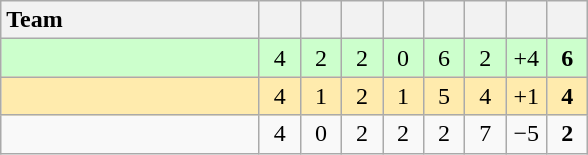<table class="wikitable" style="text-align: center;">
<tr>
<th width=165 style="text-align:left;">Team</th>
<th width=20></th>
<th width=20></th>
<th width=20></th>
<th width=20></th>
<th width=20></th>
<th width=20></th>
<th width=20></th>
<th width=20></th>
</tr>
<tr style="background:#ccffcc;">
<td style="text-align:left;"></td>
<td>4</td>
<td>2</td>
<td>2</td>
<td>0</td>
<td>6</td>
<td>2</td>
<td>+4</td>
<td><strong>6</strong></td>
</tr>
<tr style="background:#ffebad;">
<td style="text-align:left;"></td>
<td>4</td>
<td>1</td>
<td>2</td>
<td>1</td>
<td>5</td>
<td>4</td>
<td>+1</td>
<td><strong>4</strong></td>
</tr>
<tr>
<td style="text-align:left;"></td>
<td>4</td>
<td>0</td>
<td>2</td>
<td>2</td>
<td>2</td>
<td>7</td>
<td>−5</td>
<td><strong>2</strong></td>
</tr>
</table>
